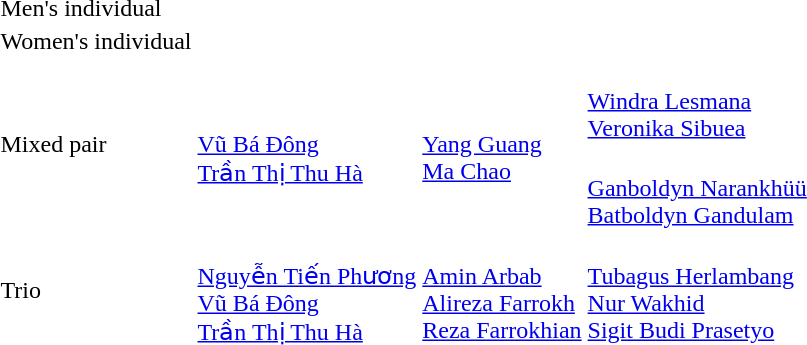<table>
<tr>
<td>Men's individual</td>
<td></td>
<td></td>
<td></td>
</tr>
<tr>
<td>Women's individual</td>
<td></td>
<td></td>
<td></td>
</tr>
<tr>
<td rowspan=2>Mixed pair</td>
<td rowspan=2><br><a href='#'>Vũ Bá Đông</a><br><a href='#'>Trần Thị Thu Hà</a></td>
<td rowspan=2><br><a href='#'>Yang Guang</a><br><a href='#'>Ma Chao</a></td>
<td><br><a href='#'>Windra Lesmana</a><br><a href='#'>Veronika Sibuea</a></td>
</tr>
<tr>
<td><br><a href='#'>Ganboldyn Narankhüü</a><br><a href='#'>Batboldyn Gandulam</a></td>
</tr>
<tr>
<td>Trio</td>
<td><br><a href='#'>Nguyễn Tiến Phương</a><br><a href='#'>Vũ Bá Đông</a><br><a href='#'>Trần Thị Thu Hà</a></td>
<td><br><a href='#'>Amin Arbab</a><br><a href='#'>Alireza Farrokh</a><br><a href='#'>Reza Farrokhian</a></td>
<td><br><a href='#'>Tubagus Herlambang</a><br><a href='#'>Nur Wakhid</a><br><a href='#'>Sigit Budi Prasetyo</a></td>
</tr>
</table>
